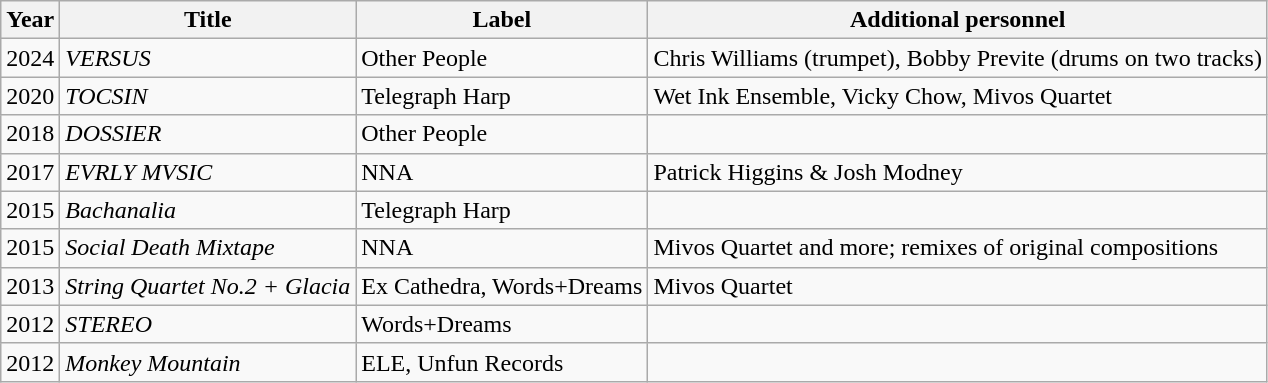<table class="wikitable sortable">
<tr>
<th>Year</th>
<th>Title</th>
<th>Label</th>
<th>Additional personnel</th>
</tr>
<tr>
<td>2024</td>
<td><em>VERSUS</em></td>
<td>Other People</td>
<td>Chris Williams (trumpet), Bobby Previte (drums on two tracks)</td>
</tr>
<tr>
<td>2020</td>
<td><em>TOCSIN</em></td>
<td>Telegraph Harp</td>
<td>Wet Ink Ensemble, Vicky Chow, Mivos Quartet</td>
</tr>
<tr>
<td>2018</td>
<td><em>DOSSIER</em></td>
<td>Other People</td>
<td></td>
</tr>
<tr>
<td>2017</td>
<td><em>EVRLY MVSIC</em></td>
<td>NNA</td>
<td>Patrick Higgins & Josh Modney</td>
</tr>
<tr>
<td>2015</td>
<td><em>Bachanalia</em></td>
<td>Telegraph Harp</td>
<td></td>
</tr>
<tr>
<td>2015</td>
<td><em>Social Death Mixtape</em></td>
<td>NNA</td>
<td>Mivos Quartet and more; remixes of original compositions</td>
</tr>
<tr>
<td>2013</td>
<td><em>String Quartet No.2 + Glacia</em></td>
<td>Ex Cathedra, Words+Dreams</td>
<td>Mivos Quartet</td>
</tr>
<tr>
<td>2012</td>
<td><em>STEREO</em></td>
<td>Words+Dreams</td>
<td></td>
</tr>
<tr>
<td>2012</td>
<td><em>Monkey Mountain</em></td>
<td>ELE, Unfun Records</td>
<td></td>
</tr>
</table>
